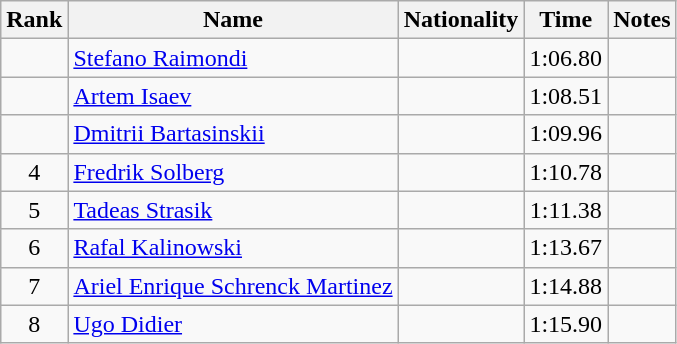<table class="wikitable sortable" style="text-align:center">
<tr>
<th>Rank</th>
<th>Name</th>
<th>Nationality</th>
<th>Time</th>
<th>Notes</th>
</tr>
<tr>
<td></td>
<td align=left><a href='#'>Stefano Raimondi</a></td>
<td align=left></td>
<td>1:06.80</td>
<td></td>
</tr>
<tr>
<td></td>
<td align=left><a href='#'>Artem Isaev</a></td>
<td align=left></td>
<td>1:08.51</td>
<td></td>
</tr>
<tr>
<td></td>
<td align=left><a href='#'>Dmitrii Bartasinskii</a></td>
<td align=left></td>
<td>1:09.96</td>
<td></td>
</tr>
<tr>
<td>4</td>
<td align=left><a href='#'>Fredrik Solberg</a></td>
<td align=left></td>
<td>1:10.78</td>
<td></td>
</tr>
<tr>
<td>5</td>
<td align=left><a href='#'>Tadeas Strasik</a></td>
<td align=left></td>
<td>1:11.38</td>
<td></td>
</tr>
<tr>
<td>6</td>
<td align=left><a href='#'>Rafal Kalinowski</a></td>
<td align=left></td>
<td>1:13.67</td>
<td></td>
</tr>
<tr>
<td>7</td>
<td align=left><a href='#'>Ariel Enrique Schrenck Martinez</a></td>
<td align=left></td>
<td>1:14.88</td>
<td></td>
</tr>
<tr>
<td>8</td>
<td align=left><a href='#'>Ugo Didier</a></td>
<td align=left></td>
<td>1:15.90</td>
<td></td>
</tr>
</table>
